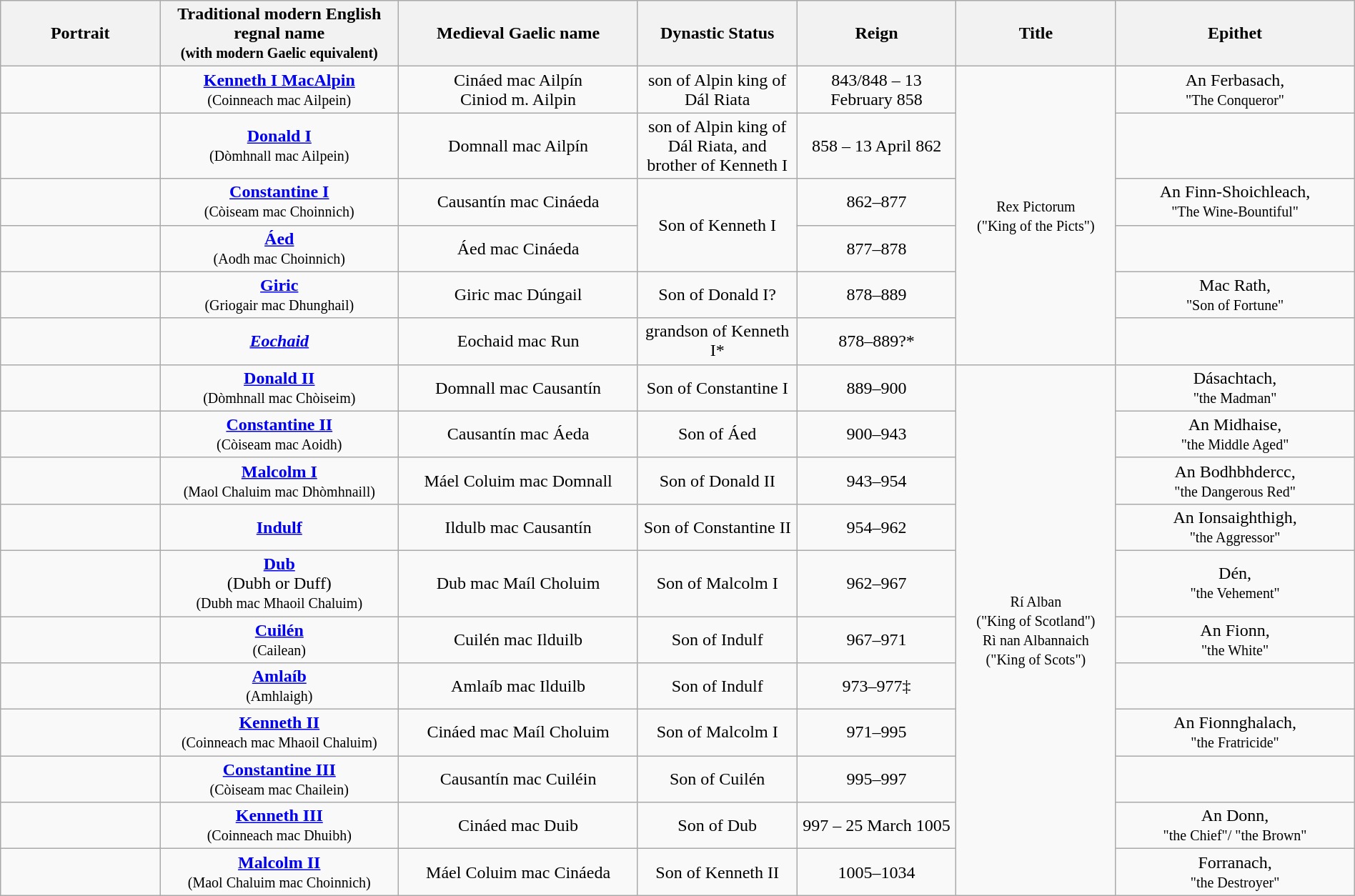<table width=100% class="wikitable sticky-header">
<tr>
<th width=10%>Portrait</th>
<th width=15%>Traditional modern English regnal name <br><small>(with modern Gaelic equivalent)</small></th>
<th width=15%>Medieval Gaelic name</th>
<th width=10%>Dynastic Status</th>
<th width=10%>Reign</th>
<th width=10%>Title</th>
<th width=15%>Epithet</th>
</tr>
<tr>
<td align="center"></td>
<td align="center"><strong><a href='#'>Kenneth I MacAlpin</a></strong><br><small>(Coinneach mac Ailpein)</small></td>
<td align="center">Cináed mac Ailpín<br>Ciniod m. Ailpin</td>
<td align="center">son of Alpin king of Dál Riata</td>
<td align="center">843/848 – 13 February 858</td>
<td rowspan="6" align="center"><small>Rex Pictorum<br>("King of the Picts")</small></td>
<td align="center">An Ferbasach,<br><small> "The Conqueror"</small></td>
</tr>
<tr>
<td align="center"></td>
<td align="center"><strong><a href='#'>Donald I</a></strong><br><small>(Dòmhnall mac Ailpein)</small></td>
<td align="center">Domnall mac Ailpín</td>
<td align="center">son of Alpin king of Dál Riata, and brother of Kenneth I</td>
<td align="center">858 – 13 April 862</td>
<td align="center"></td>
</tr>
<tr>
<td align="center"></td>
<td align="center"><strong><a href='#'>Constantine I</a></strong><br><small>(Còiseam mac Choinnich)</small></td>
<td align="center">Causantín mac Cináeda</td>
<td rowspan="2" align="center">Son of Kenneth I</td>
<td align="center">862–877</td>
<td align="center">An Finn-Shoichleach, <br><small>"The Wine-Bountiful"</small></td>
</tr>
<tr>
<td align="center"></td>
<td align="center"><strong><a href='#'>Áed</a></strong><br><small>(Aodh mac Choinnich)</small></td>
<td align="center">Áed mac Cináeda</td>
<td align="center">877–878</td>
<td align="center"></td>
</tr>
<tr>
<td align="center"></td>
<td align="center"><strong><a href='#'>Giric</a></strong><br><small>(Griogair mac Dhunghail)</small></td>
<td align="center">Giric mac Dúngail</td>
<td align="center">Son of Donald I?</td>
<td align="center">878–889</td>
<td align="center">Mac Rath, <br><small>"Son of Fortune"</small></td>
</tr>
<tr>
<td align="center"></td>
<td align="center"><strong><em><a href='#'>Eochaid</a></em></strong></td>
<td align="center">Eochaid mac Run</td>
<td align="center">grandson of Kenneth I*</td>
<td align="center">878–889?*</td>
<td align="center"></td>
</tr>
<tr>
<td align="center"></td>
<td align="center"><strong><a href='#'>Donald II</a></strong><br><small>(Dòmhnall mac Chòiseim)</small></td>
<td align="center">Domnall mac Causantín</td>
<td align="center">Son of Constantine I</td>
<td align="center">889–900</td>
<td rowspan="11" align="center"><small>Rí Alban<br>("King of Scotland")</small><br><small>Rì nan Albannaich<br>("King of Scots")</small></td>
<td align="center">Dásachtach, <br><small>"the Madman"</small></td>
</tr>
<tr>
<td align="center"></td>
<td align="center"><strong><a href='#'>Constantine II</a></strong><br><small>(Còiseam mac Aoidh)</small></td>
<td align="center">Causantín mac Áeda</td>
<td align="center">Son of Áed</td>
<td align="center">900–943</td>
<td align="center">An Midhaise, <br><small>"the Middle Aged"</small></td>
</tr>
<tr>
<td align="center"></td>
<td align="center"><strong><a href='#'>Malcolm I</a></strong><br><small>(Maol Chaluim mac Dhòmhnaill)</small></td>
<td align="center">Máel Coluim mac Domnall</td>
<td align="center">Son of Donald II</td>
<td align="center">943–954</td>
<td align="center">An Bodhbhdercc, <br><small>"the Dangerous Red"</small></td>
</tr>
<tr>
<td align="center"></td>
<td align="center"><strong><a href='#'>Indulf</a></strong></td>
<td align="center">Ildulb mac Causantín</td>
<td align="center">Son of Constantine II</td>
<td align="center">954–962</td>
<td align="center">An Ionsaighthigh, <br><small>"the Aggressor"</small></td>
</tr>
<tr>
<td align="center"></td>
<td align="center"><strong><a href='#'>Dub</a></strong><br>(Dubh or Duff)<br><small>(Dubh mac Mhaoil Chaluim)</small></td>
<td align="center">Dub mac Maíl Choluim</td>
<td align="center">Son of Malcolm I</td>
<td align="center">962–967</td>
<td align="center">Dén, <br><small>"the Vehement"</small></td>
</tr>
<tr>
<td align="center"></td>
<td align="center"><strong><a href='#'>Cuilén</a></strong><br><small>(Cailean)</small></td>
<td align="center">Cuilén mac Ilduilb</td>
<td align="center">Son of Indulf</td>
<td align="center">967–971</td>
<td align="center">An Fionn, <br><small>"the White"</small></td>
</tr>
<tr>
<td align="center"></td>
<td align="center"><strong><a href='#'>Amlaíb</a></strong><br><small>(Amhlaigh)</small></td>
<td align="center">Amlaíb mac Ilduilb</td>
<td align="center">Son of Indulf</td>
<td align="center">973–977‡</td>
<td align="center"></td>
</tr>
<tr>
<td align="center"></td>
<td align="center"><strong><a href='#'>Kenneth II</a></strong><br><small>(Coinneach mac Mhaoil Chaluim)</small></td>
<td align="center">Cináed mac Maíl Choluim</td>
<td align="center">Son of Malcolm I</td>
<td align="center">971–995</td>
<td align="center">An Fionnghalach, <br><small>"the Fratricide"</small></td>
</tr>
<tr>
<td align="center"></td>
<td align="center"><strong><a href='#'>Constantine III</a></strong><br><small>(Còiseam mac Chailein)</small></td>
<td align="center">Causantín mac Cuiléin</td>
<td align="center">Son of Cuilén</td>
<td align="center">995–997</td>
<td align="center"></td>
</tr>
<tr>
<td align="center"></td>
<td align="center"><strong><a href='#'>Kenneth III</a></strong><br><small>(Coinneach mac Dhuibh)</small></td>
<td align="center">Cináed mac Duib</td>
<td align="center">Son of Dub</td>
<td align="center">997 – 25 March 1005</td>
<td align="center">An Donn, <br><small>"the Chief"/ "the Brown"</small></td>
</tr>
<tr>
<td align="center"></td>
<td align="center"><strong><a href='#'>Malcolm II</a></strong><br><small>(Maol Chaluim mac Choinnich)</small></td>
<td align="center">Máel Coluim mac Cináeda</td>
<td align="center">Son of Kenneth II</td>
<td align="center">1005–1034</td>
<td align="center">Forranach, <br><small>"the Destroyer"</small></td>
</tr>
</table>
